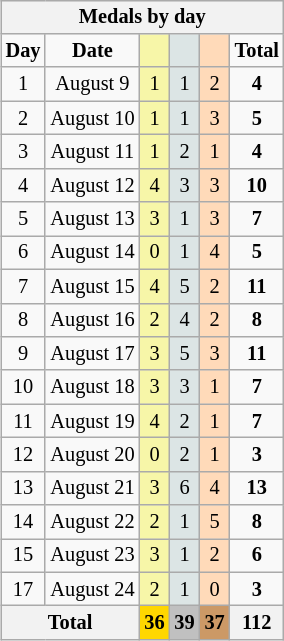<table class=wikitable style="font-size:85%; float:right;text-align:center">
<tr>
<th colspan=7>Medals by day</th>
</tr>
<tr>
<td><strong>Day</strong></td>
<td><strong>Date</strong></td>
<td bgcolor=F7F6A8></td>
<td bgcolor=DCE5E5></td>
<td bgcolor=FFDAB9></td>
<td><strong>Total</strong></td>
</tr>
<tr>
<td>1</td>
<td>August 9</td>
<td bgcolor=F7F6A8>1</td>
<td bgcolor=DCE5E5>1</td>
<td bgcolor=FFDAB9>2</td>
<td><strong>4</strong></td>
</tr>
<tr>
<td>2</td>
<td>August 10</td>
<td bgcolor=F7F6A8>1</td>
<td bgcolor=DCE5E5>1</td>
<td bgcolor=FFDAB9>3</td>
<td><strong>5</strong></td>
</tr>
<tr>
<td>3</td>
<td>August 11</td>
<td bgcolor=F7F6A8>1</td>
<td bgcolor=DCE5E5>2</td>
<td bgcolor=FFDAB9>1</td>
<td><strong>4</strong></td>
</tr>
<tr>
<td>4</td>
<td>August 12</td>
<td bgcolor=F7F6A8>4</td>
<td bgcolor=DCE5E5>3</td>
<td bgcolor=FFDAB9>3</td>
<td><strong>10</strong></td>
</tr>
<tr>
<td>5</td>
<td>August 13</td>
<td bgcolor=F7F6A8>3</td>
<td bgcolor=DCE5E5>1</td>
<td bgcolor=FFDAB9>3</td>
<td><strong>7</strong></td>
</tr>
<tr>
<td>6</td>
<td>August 14</td>
<td bgcolor=F7F6A8>0</td>
<td bgcolor=DCE5E5>1</td>
<td bgcolor=FFDAB9>4</td>
<td><strong>5</strong></td>
</tr>
<tr>
<td>7</td>
<td>August 15</td>
<td bgcolor=F7F6A8>4</td>
<td bgcolor=DCE5E5>5</td>
<td bgcolor=FFDAB9>2</td>
<td><strong>11</strong></td>
</tr>
<tr>
<td>8</td>
<td>August 16</td>
<td bgcolor=F7F6A8>2</td>
<td bgcolor=DCE5E5>4</td>
<td bgcolor=FFDAB9>2</td>
<td><strong>8</strong></td>
</tr>
<tr>
<td>9</td>
<td>August 17</td>
<td bgcolor=F7F6A8>3</td>
<td bgcolor=DCE5E5>5</td>
<td bgcolor=FFDAB9>3</td>
<td><strong>11</strong></td>
</tr>
<tr>
<td>10</td>
<td>August 18</td>
<td bgcolor=F7F6A8>3</td>
<td bgcolor=DCE5E5>3</td>
<td bgcolor=FFDAB9>1</td>
<td><strong>7</strong></td>
</tr>
<tr>
<td>11</td>
<td>August 19</td>
<td bgcolor=F7F6A8>4</td>
<td bgcolor=DCE5E5>2</td>
<td bgcolor=FFDAB9>1</td>
<td><strong>7</strong></td>
</tr>
<tr>
<td>12</td>
<td>August 20</td>
<td bgcolor=F7F6A8>0</td>
<td bgcolor=DCE5E5>2</td>
<td bgcolor=FFDAB9>1</td>
<td><strong>3</strong></td>
</tr>
<tr>
<td>13</td>
<td>August 21</td>
<td bgcolor=F7F6A8>3</td>
<td bgcolor=DCE5E5>6</td>
<td bgcolor=FFDAB9>4</td>
<td><strong>13</strong></td>
</tr>
<tr>
<td>14</td>
<td>August 22</td>
<td bgcolor=F7F6A8>2</td>
<td bgcolor=DCE5E5>1</td>
<td bgcolor=FFDAB9>5</td>
<td><strong>8</strong></td>
</tr>
<tr>
<td>15</td>
<td>August 23</td>
<td bgcolor=F7F6A8>3</td>
<td bgcolor=DCE5E5>1</td>
<td bgcolor=FFDAB9>2</td>
<td><strong>6</strong></td>
</tr>
<tr>
<td>17</td>
<td>August 24</td>
<td bgcolor=F7F6A8>2</td>
<td bgcolor=DCE5E5>1</td>
<td bgcolor=FFDAB9>0</td>
<td><strong>3</strong></td>
</tr>
<tr>
<th colspan=2>Total</th>
<th style=background:gold>36</th>
<th style=background:silver>39</th>
<th style=background:#C96>37</th>
<th>112</th>
</tr>
</table>
